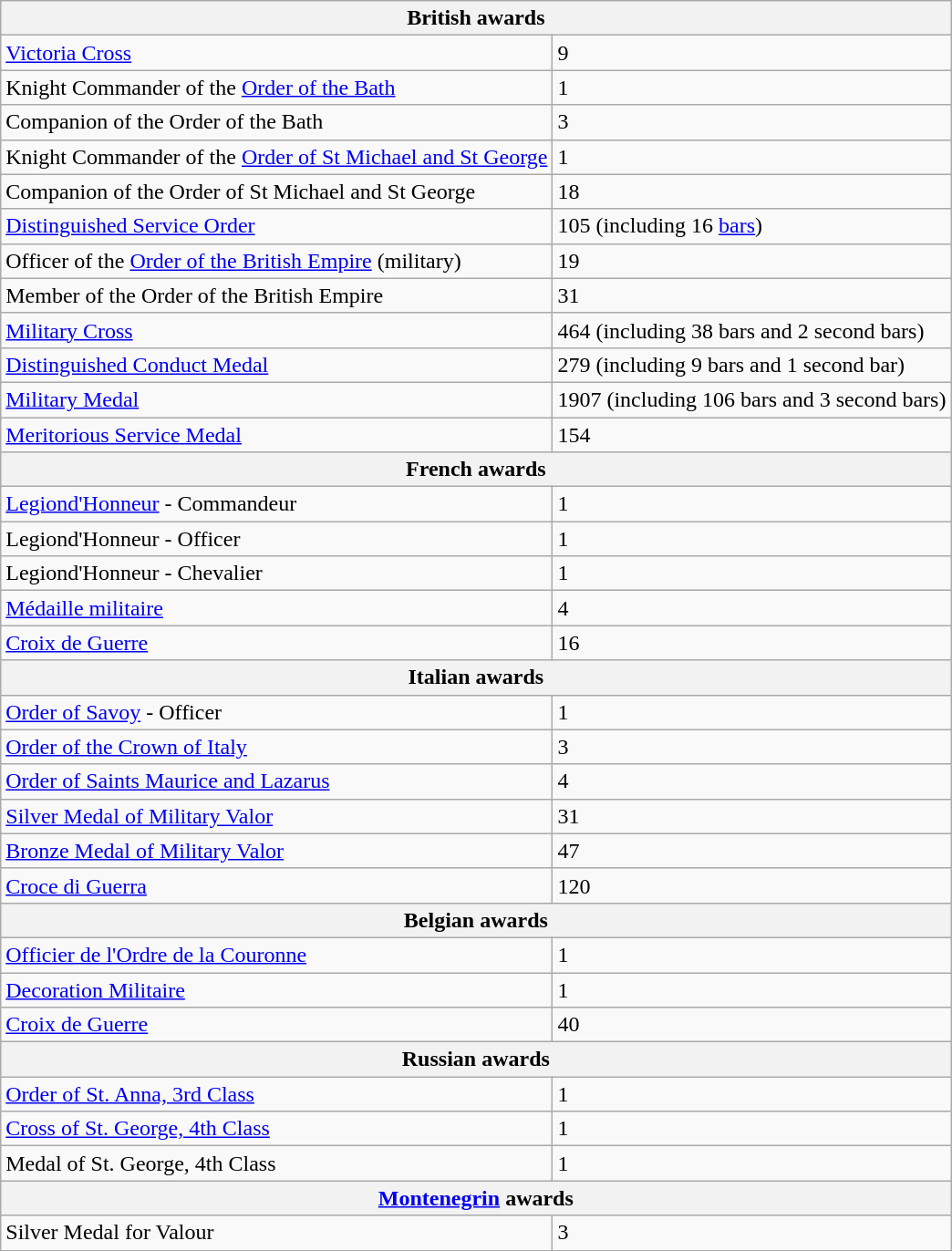<table class="wikitable">
<tr>
<th colspan='2'>British awards</th>
</tr>
<tr>
<td><a href='#'>Victoria Cross</a></td>
<td>9</td>
</tr>
<tr>
<td>Knight Commander of the <a href='#'>Order of the Bath</a></td>
<td>1</td>
</tr>
<tr>
<td>Companion of the Order of the Bath</td>
<td>3</td>
</tr>
<tr>
<td>Knight Commander of the <a href='#'>Order of St Michael and St George</a></td>
<td>1</td>
</tr>
<tr>
<td>Companion of the Order of St Michael and St George</td>
<td>18</td>
</tr>
<tr>
<td><a href='#'>Distinguished Service Order</a></td>
<td>105 (including 16 <a href='#'>bars</a>)</td>
</tr>
<tr>
<td>Officer of the <a href='#'>Order of the British Empire</a> (military)</td>
<td>19</td>
</tr>
<tr>
<td>Member of the Order of the British Empire</td>
<td>31</td>
</tr>
<tr>
<td><a href='#'>Military Cross</a></td>
<td>464 (including 38 bars and 2 second bars)</td>
</tr>
<tr>
<td><a href='#'>Distinguished Conduct Medal</a></td>
<td>279 (including 9 bars and 1 second bar)</td>
</tr>
<tr>
<td><a href='#'>Military Medal</a></td>
<td>1907 (including 106 bars and 3 second bars)</td>
</tr>
<tr>
<td><a href='#'>Meritorious Service Medal</a></td>
<td>154</td>
</tr>
<tr>
<th colspan='2'>French awards</th>
</tr>
<tr>
<td><a href='#'>Legiond'Honneur</a> - Commandeur</td>
<td>1</td>
</tr>
<tr>
<td>Legiond'Honneur - Officer</td>
<td>1</td>
</tr>
<tr>
<td>Legiond'Honneur - Chevalier</td>
<td>1</td>
</tr>
<tr>
<td><a href='#'>Médaille militaire</a></td>
<td>4</td>
</tr>
<tr>
<td><a href='#'>Croix de Guerre</a></td>
<td>16</td>
</tr>
<tr>
<th colspan='2'>Italian awards</th>
</tr>
<tr>
<td><a href='#'>Order of Savoy</a> - Officer</td>
<td>1</td>
</tr>
<tr>
<td><a href='#'>Order of the Crown of Italy</a></td>
<td>3</td>
</tr>
<tr>
<td><a href='#'>Order of Saints Maurice and Lazarus</a></td>
<td>4</td>
</tr>
<tr>
<td><a href='#'>Silver Medal of Military Valor</a></td>
<td>31</td>
</tr>
<tr>
<td><a href='#'>Bronze Medal of Military Valor</a></td>
<td>47</td>
</tr>
<tr>
<td><a href='#'>Croce di Guerra</a></td>
<td>120</td>
</tr>
<tr>
<th colspan='2'>Belgian awards</th>
</tr>
<tr>
<td><a href='#'>Officier de l'Ordre de la Couronne</a></td>
<td>1</td>
</tr>
<tr>
<td><a href='#'>Decoration Militaire</a></td>
<td>1</td>
</tr>
<tr>
<td><a href='#'>Croix de Guerre</a></td>
<td>40</td>
</tr>
<tr>
<th colspan='2'>Russian awards</th>
</tr>
<tr>
<td><a href='#'>Order of St. Anna, 3rd Class</a></td>
<td>1</td>
</tr>
<tr>
<td><a href='#'>Cross of St. George, 4th Class</a></td>
<td>1</td>
</tr>
<tr>
<td>Medal of St. George, 4th Class</td>
<td>1</td>
</tr>
<tr>
<th colspan='2'><a href='#'>Montenegrin</a> awards</th>
</tr>
<tr>
<td>Silver Medal for Valour</td>
<td>3</td>
</tr>
</table>
